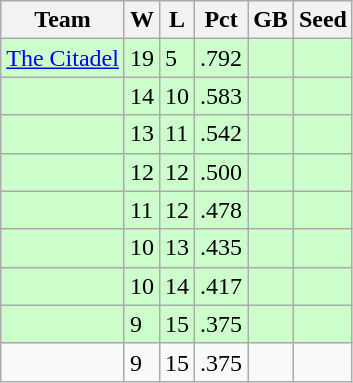<table class="wikitable">
<tr>
<th>Team</th>
<th>W</th>
<th>L</th>
<th>Pct</th>
<th>GB</th>
<th>Seed</th>
</tr>
<tr bgcolor="#ccffcc">
<td><a href='#'>The Citadel</a></td>
<td>19</td>
<td>5</td>
<td>.792</td>
<td></td>
<td></td>
</tr>
<tr bgcolor="#ccffcc">
<td></td>
<td>14</td>
<td>10</td>
<td>.583</td>
<td></td>
<td></td>
</tr>
<tr bgcolor="#ccffcc">
<td></td>
<td>13</td>
<td>11</td>
<td>.542</td>
<td></td>
<td></td>
</tr>
<tr bgcolor="#ccffcc">
<td></td>
<td>12</td>
<td>12</td>
<td>.500</td>
<td></td>
<td></td>
</tr>
<tr bgcolor="#ccffcc">
<td></td>
<td>11</td>
<td>12</td>
<td>.478</td>
<td></td>
<td></td>
</tr>
<tr bgcolor="#ccffcc">
<td></td>
<td>10</td>
<td>13</td>
<td>.435</td>
<td></td>
<td></td>
</tr>
<tr bgcolor="#ccffcc">
<td></td>
<td>10</td>
<td>14</td>
<td>.417</td>
<td></td>
<td></td>
</tr>
<tr bgcolor="#ccffcc">
<td></td>
<td>9</td>
<td>15</td>
<td>.375</td>
<td></td>
<td></td>
</tr>
<tr>
<td></td>
<td>9</td>
<td>15</td>
<td>.375</td>
<td></td>
<td></td>
</tr>
</table>
